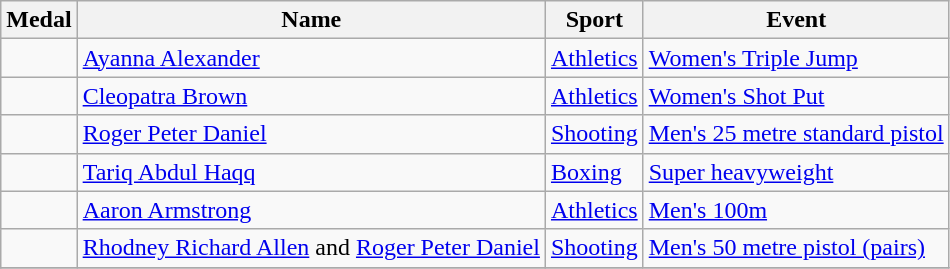<table class="wikitable">
<tr>
<th>Medal</th>
<th>Name</th>
<th>Sport</th>
<th>Event</th>
</tr>
<tr>
<td></td>
<td><a href='#'>Ayanna Alexander</a></td>
<td><a href='#'>Athletics</a></td>
<td><a href='#'>Women's Triple Jump</a></td>
</tr>
<tr>
<td></td>
<td><a href='#'>Cleopatra Brown</a></td>
<td><a href='#'>Athletics</a></td>
<td><a href='#'>Women's Shot Put</a></td>
</tr>
<tr>
<td></td>
<td><a href='#'>Roger Peter Daniel</a></td>
<td><a href='#'>Shooting</a></td>
<td><a href='#'>Men's 25 metre standard pistol</a></td>
</tr>
<tr>
<td></td>
<td><a href='#'>Tariq Abdul Haqq</a></td>
<td><a href='#'>Boxing</a></td>
<td><a href='#'>Super heavyweight</a></td>
</tr>
<tr>
<td></td>
<td><a href='#'>Aaron Armstrong </a></td>
<td><a href='#'>Athletics</a></td>
<td><a href='#'>Men's 100m</a></td>
</tr>
<tr>
<td></td>
<td><a href='#'>Rhodney Richard Allen</a> and <a href='#'>Roger Peter Daniel</a></td>
<td><a href='#'>Shooting</a></td>
<td><a href='#'>Men's 50 metre pistol (pairs)</a></td>
</tr>
<tr>
</tr>
</table>
